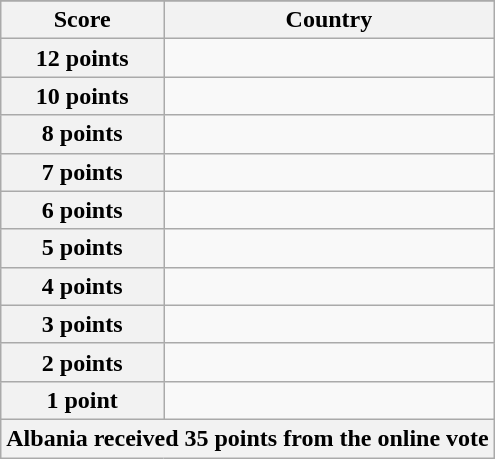<table class="wikitable">
<tr>
</tr>
<tr>
<th scope="col" width="33%">Score</th>
<th scope="col">Country</th>
</tr>
<tr>
<th scope="row">12 points</th>
<td></td>
</tr>
<tr>
<th scope="row">10 points</th>
<td></td>
</tr>
<tr>
<th scope="row">8 points</th>
<td></td>
</tr>
<tr>
<th scope="row">7 points</th>
<td></td>
</tr>
<tr>
<th scope="row">6 points</th>
<td></td>
</tr>
<tr>
<th scope="row">5 points</th>
<td></td>
</tr>
<tr>
<th scope="row">4 points</th>
<td></td>
</tr>
<tr>
<th scope="row">3 points</th>
<td></td>
</tr>
<tr>
<th scope="row">2 points</th>
<td></td>
</tr>
<tr>
<th scope="row">1 point</th>
<td></td>
</tr>
<tr>
<th colspan="2">Albania received 35 points from the online vote</th>
</tr>
</table>
